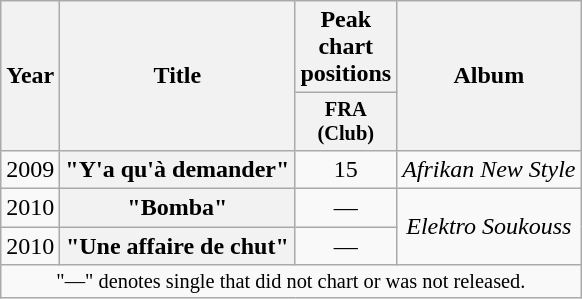<table class="wikitable plainrowheaders" style="text-align:center;">
<tr>
<th scope="col" rowspan="2">Year</th>
<th scope="col" rowspan="2">Title</th>
<th scope="col" colspan="1">Peak chart positions</th>
<th scope="col" rowspan="2">Album</th>
</tr>
<tr>
<th scope="col" style="width:3em;font-size:85%;">FRA (Club)<br></th>
</tr>
<tr>
<td>2009</td>
<th scope="row">"Y'a qu'à demander"</th>
<td>15</td>
<td><em>Afrikan New Style</em></td>
</tr>
<tr>
<td>2010</td>
<th scope="row">"Bomba"</th>
<td>—</td>
<td rowspan="2"><em>Elektro Soukouss</em></td>
</tr>
<tr>
<td>2010</td>
<th scope="row">"Une affaire de chut"</th>
<td>—</td>
</tr>
<tr>
<td colspan="16" style="text-align:center; font-size:85%;">"—" denotes single that did not chart or was not released.</td>
</tr>
</table>
